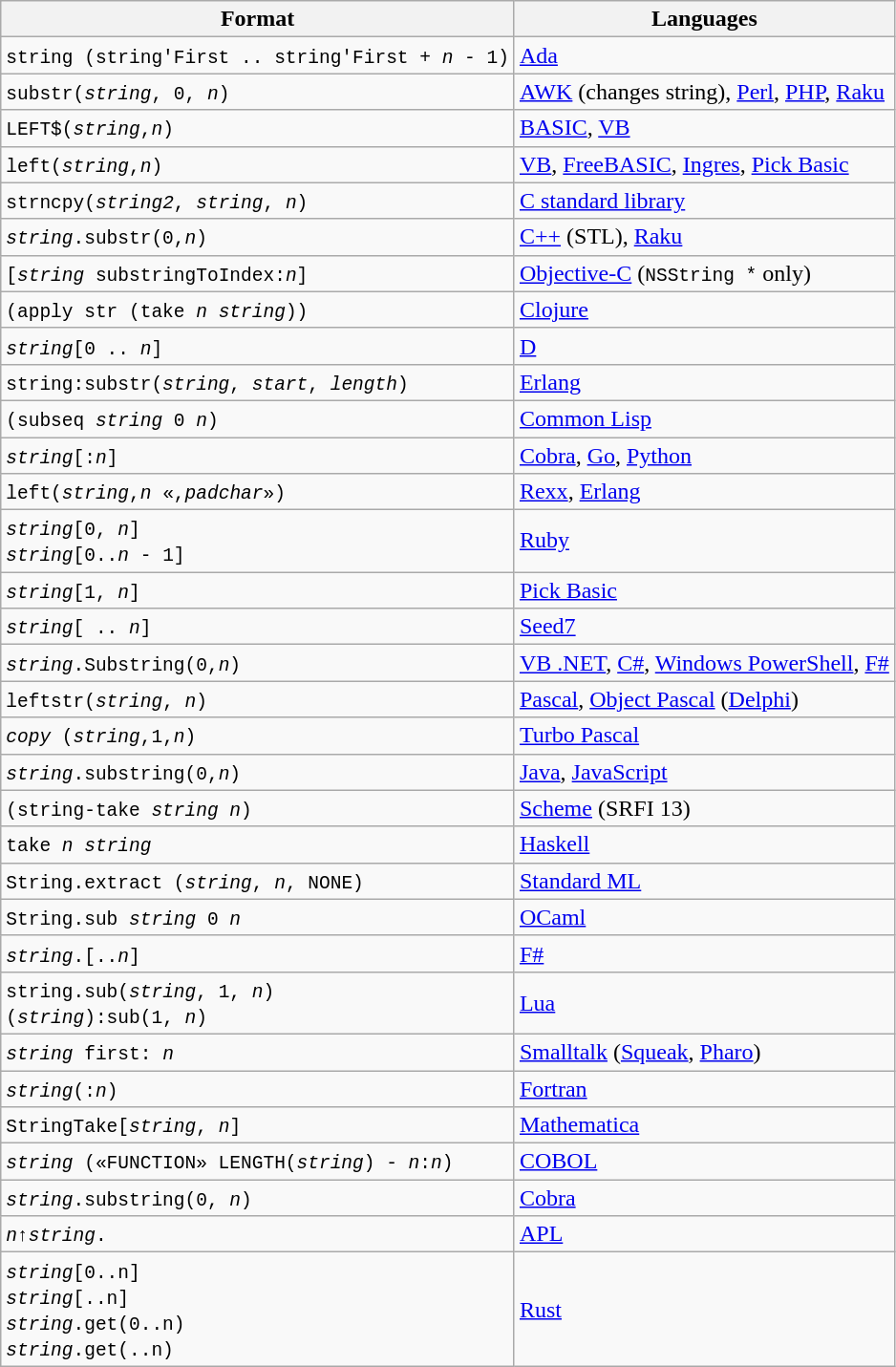<table class="wikitable sortable">
<tr style="text-align:left;">
<th>Format</th>
<th>Languages</th>
</tr>
<tr>
<td><code>string (string'First .. string'First + <em>n</em> - 1)</code></td>
<td><a href='#'>Ada</a></td>
</tr>
<tr>
<td><code>substr(<em>string</em>, 0, <em>n</em>)</code></td>
<td><a href='#'>AWK</a> (changes string), <a href='#'>Perl</a>, <a href='#'>PHP</a>, <a href='#'>Raku</a></td>
</tr>
<tr>
<td><code>LEFT$(<em>string</em>,<em>n</em>)</code></td>
<td><a href='#'>BASIC</a>, <a href='#'>VB</a></td>
</tr>
<tr>
<td><code>left(<em>string</em>,<em>n</em>)</code></td>
<td><a href='#'>VB</a>, <a href='#'>FreeBASIC</a>, <a href='#'>Ingres</a>, <a href='#'>Pick Basic</a></td>
</tr>
<tr>
<td><code>strncpy(<em>string2</em>, <em>string</em>, <em>n</em>)</code></td>
<td><a href='#'>C standard library</a></td>
</tr>
<tr>
<td><code><em>string</em>.substr(0,<em>n</em>)</code></td>
<td><a href='#'>C++</a> (STL), <a href='#'>Raku</a></td>
</tr>
<tr>
<td><code>[<em>string</em> substringToIndex:<em>n</em>]</code></td>
<td><a href='#'>Objective-C</a> (<code>NSString *</code> only)</td>
</tr>
<tr>
<td><code>(apply str (take <em>n</em> <em>string</em>))</code></td>
<td><a href='#'>Clojure</a></td>
</tr>
<tr>
<td><code><em>string</em>[0 .. <em>n</em>]</code></td>
<td><a href='#'>D</a></td>
</tr>
<tr>
<td><code>string:substr(<em>string</em>, <em>start</em>, <em>length</em>)</code></td>
<td><a href='#'>Erlang</a></td>
</tr>
<tr>
<td><code>(subseq <em>string</em> 0 <em>n</em>)</code></td>
<td><a href='#'>Common Lisp</a></td>
</tr>
<tr>
<td><code><em>string</em>[:<em>n</em>]</code></td>
<td><a href='#'>Cobra</a>, <a href='#'>Go</a>, <a href='#'>Python</a></td>
</tr>
<tr>
<td><code>left(<em>string</em>,<em>n</em> «,<em>padchar</em>»)</code></td>
<td><a href='#'>Rexx</a>, <a href='#'>Erlang</a></td>
</tr>
<tr>
<td><code><em>string</em>[0, <em>n</em>]</code><br><code><em>string</em>[0..<em>n</em> - 1]</code></td>
<td><a href='#'>Ruby</a></td>
</tr>
<tr>
<td><code><em>string</em>[1, <em>n</em>]</code></td>
<td><a href='#'>Pick Basic</a></td>
</tr>
<tr>
<td><code><em>string</em>[ .. <em>n</em>]</code></td>
<td><a href='#'>Seed7</a></td>
</tr>
<tr>
<td><code><em>string</em>.Substring(0,<em>n</em>)</code></td>
<td><a href='#'>VB .NET</a>, <a href='#'>C#</a>, <a href='#'>Windows PowerShell</a>, <a href='#'>F#</a></td>
</tr>
<tr>
<td><code>leftstr(<em>string</em>, <em>n</em>)</code></td>
<td><a href='#'>Pascal</a>, <a href='#'>Object Pascal</a> (<a href='#'>Delphi</a>)</td>
</tr>
<tr>
<td><code><em>copy</em> (<em>string</em>,1,<em>n</em>)</code></td>
<td><a href='#'>Turbo Pascal</a></td>
</tr>
<tr>
<td><code><em>string</em>.substring(0,<em>n</em>)</code></td>
<td><a href='#'>Java</a>, <a href='#'>JavaScript</a></td>
</tr>
<tr>
<td><code>(string-take <em>string</em> <em>n</em>)</code></td>
<td><a href='#'>Scheme</a> (SRFI 13)</td>
</tr>
<tr>
<td><code>take <em>n</em> <em>string</em></code></td>
<td><a href='#'>Haskell</a></td>
</tr>
<tr>
<td><code>String.extract (<em>string</em>, <em>n</em>, NONE)</code></td>
<td><a href='#'>Standard ML</a></td>
</tr>
<tr>
<td><code>String.sub <em>string</em> 0 <em>n</em></code></td>
<td><a href='#'>OCaml</a></td>
</tr>
<tr>
<td><code><em>string</em>.[..<em>n</em>]</code></td>
<td><a href='#'>F#</a></td>
</tr>
<tr>
<td><code>string.sub(<em>string</em>, 1, <em>n</em>)</code><br><code>(<em>string</em>):sub(1, <em>n</em>)</code></td>
<td><a href='#'>Lua</a></td>
</tr>
<tr>
<td><code><em>string</em> first: <em>n</em></code></td>
<td><a href='#'>Smalltalk</a> (<a href='#'>Squeak</a>, <a href='#'>Pharo</a>)</td>
</tr>
<tr>
<td><code><em>string</em>(:<em>n</em>)</code></td>
<td><a href='#'>Fortran</a></td>
</tr>
<tr>
<td><code>StringTake[<em>string</em>, <em>n</em>]</code></td>
<td><a href='#'>Mathematica</a></td>
</tr>
<tr>
<td><code><em>string</em> («FUNCTION» LENGTH(<em>string</em>) - <em>n</em>:<em>n</em>)</code></td>
<td><a href='#'>COBOL</a></td>
</tr>
<tr>
<td><code><em>string</em>.substring(0, <em>n</em>)</code></td>
<td><a href='#'>Cobra</a></td>
</tr>
<tr>
<td><code><em>n</em>↑<em>string</em>.</code></td>
<td><a href='#'>APL</a></td>
</tr>
<tr>
<td><code><em>string</em>[0..n]</code><br><code><em>string</em>[..n]</code><br><code><em>string</em>.get(0..n)</code><br><code><em>string</em>.get(..n)</code></td>
<td><a href='#'>Rust</a></td>
</tr>
</table>
